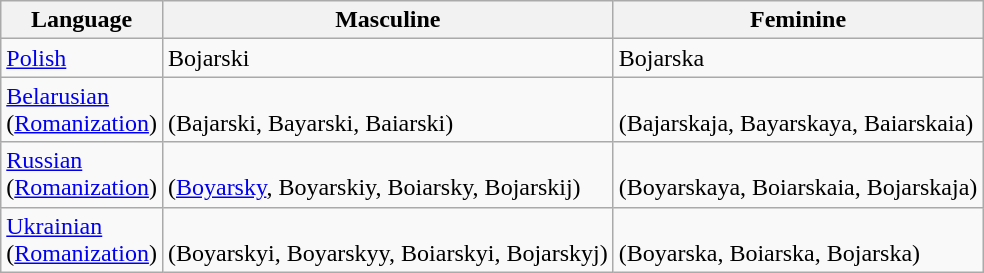<table class="wikitable">
<tr>
<th>Language</th>
<th>Masculine</th>
<th>Feminine</th>
</tr>
<tr>
<td><a href='#'>Polish</a></td>
<td>Bojarski</td>
<td>Bojarska</td>
</tr>
<tr>
<td><a href='#'>Belarusian</a> <br>(<a href='#'>Romanization</a>)</td>
<td><br>(Bajarski, Bayarski, Baiarski)</td>
<td><br> (Bajarskaja, Bayarskaya, Baiarskaia)</td>
</tr>
<tr>
<td><a href='#'>Russian</a> <br>(<a href='#'>Romanization</a>)</td>
<td><br> (<a href='#'>Boyarsky</a>, Boyarskiy, Boiarsky, Bojarskij)</td>
<td><br> (Boyarskaya, Boiarskaia, Bojarskaja)</td>
</tr>
<tr>
<td><a href='#'>Ukrainian</a> <br>(<a href='#'>Romanization</a>)</td>
<td><br> (Boyarskyi, Boyarskyy, Boiarskyi, Bojarskyj)</td>
<td><br> (Boyarska, Boiarska, Bojarska)</td>
</tr>
</table>
